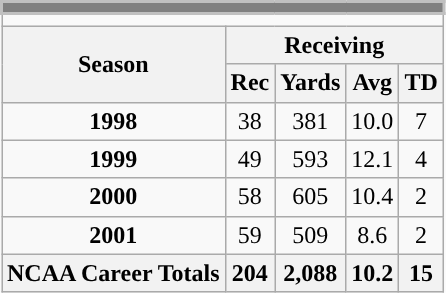<table class=wikitable style="text-align:center;">
<tr>
<td ! colspan="10" style="background:gray; border:2px solid silver; color:white;"></td>
</tr>
<tr>
<td ! colspan="10"></td>
</tr>
<tr>
<th rowspan=2>Season</th>
<th colspan=4>Receiving</th>
</tr>
<tr>
<th>Rec</th>
<th>Yards</th>
<th>Avg</th>
<th>TD</th>
</tr>
<tr>
<td><strong>1998</strong></td>
<td>38</td>
<td>381</td>
<td>10.0</td>
<td>7</td>
</tr>
<tr>
<td><strong>1999</strong></td>
<td>49</td>
<td>593</td>
<td>12.1</td>
<td>4</td>
</tr>
<tr>
<td><strong>2000</strong></td>
<td>58</td>
<td>605</td>
<td>10.4</td>
<td>2</td>
</tr>
<tr>
<td><strong>2001</strong></td>
<td>59</td>
<td>509</td>
<td>8.6</td>
<td>2</td>
</tr>
<tr>
<th>NCAA Career Totals</th>
<th>204</th>
<th>2,088</th>
<th>10.2</th>
<th>15</th>
</tr>
</table>
